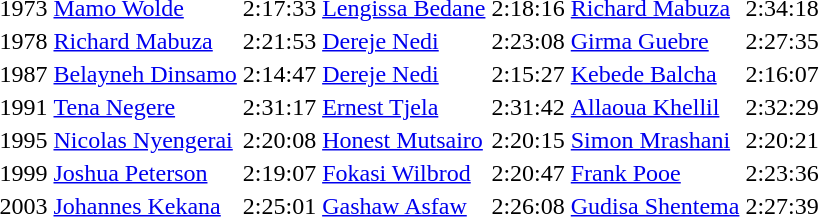<table>
<tr>
<td>1973</td>
<td><a href='#'>Mamo Wolde</a><br> </td>
<td>2:17:33</td>
<td><a href='#'>Lengissa Bedane</a><br> </td>
<td>2:18:16</td>
<td><a href='#'>Richard Mabuza</a><br> </td>
<td>2:34:18</td>
</tr>
<tr>
<td>1978</td>
<td><a href='#'>Richard Mabuza</a><br> </td>
<td>2:21:53</td>
<td><a href='#'>Dereje Nedi</a><br> </td>
<td>2:23:08</td>
<td><a href='#'>Girma Guebre</a><br> </td>
<td>2:27:35</td>
</tr>
<tr>
<td>1987</td>
<td><a href='#'>Belayneh Dinsamo</a><br> </td>
<td>2:14:47</td>
<td><a href='#'>Dereje Nedi</a><br> </td>
<td>2:15:27</td>
<td><a href='#'>Kebede Balcha</a><br> </td>
<td>2:16:07</td>
</tr>
<tr>
<td>1991</td>
<td><a href='#'>Tena Negere</a><br> </td>
<td>2:31:17</td>
<td><a href='#'>Ernest Tjela</a><br> </td>
<td>2:31:42</td>
<td><a href='#'>Allaoua Khellil</a><br> </td>
<td>2:32:29</td>
</tr>
<tr>
<td>1995</td>
<td><a href='#'>Nicolas Nyengerai</a><br> </td>
<td>2:20:08</td>
<td><a href='#'>Honest Mutsairo</a><br> </td>
<td>2:20:15</td>
<td><a href='#'>Simon Mrashani</a><br> </td>
<td>2:20:21</td>
</tr>
<tr>
<td>1999</td>
<td><a href='#'>Joshua Peterson</a><br> </td>
<td>2:19:07</td>
<td><a href='#'>Fokasi Wilbrod</a><br> </td>
<td>2:20:47</td>
<td><a href='#'>Frank Pooe</a><br> </td>
<td>2:23:36</td>
</tr>
<tr>
<td>2003<br></td>
<td><a href='#'>Johannes Kekana</a> <br> </td>
<td>2:25:01</td>
<td><a href='#'>Gashaw Asfaw</a> <br>  </td>
<td>2:26:08</td>
<td><a href='#'>Gudisa Shentema</a> <br> </td>
<td>2:27:39</td>
</tr>
</table>
